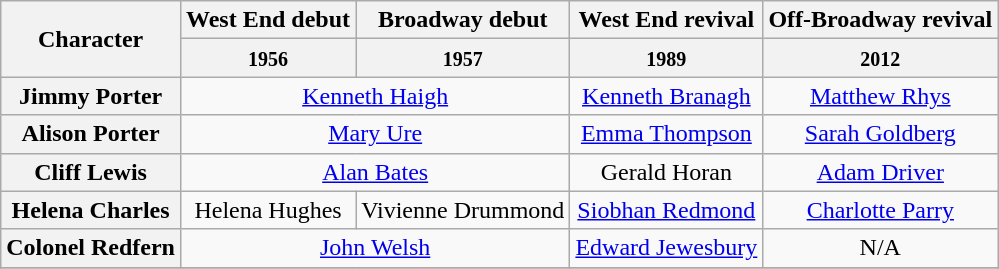<table class="wikitable">
<tr>
<th rowspan="2">Character</th>
<th>West End debut</th>
<th>Broadway debut</th>
<th>West End revival</th>
<th>Off-Broadway revival</th>
</tr>
<tr>
<th><small>1956</small></th>
<th><small>1957</small></th>
<th><small>1989</small></th>
<th><small>2012</small></th>
</tr>
<tr>
<th>Jimmy Porter</th>
<td align="center", colspan=2><a href='#'>Kenneth Haigh</a></td>
<td align="center"><a href='#'>Kenneth Branagh</a></td>
<td align="center"><a href='#'>Matthew Rhys</a></td>
</tr>
<tr>
<th>Alison Porter</th>
<td align="center", colspan=2><a href='#'>Mary Ure</a></td>
<td align="center"><a href='#'>Emma Thompson</a></td>
<td align="center"><a href='#'>Sarah Goldberg</a></td>
</tr>
<tr>
<th>Cliff Lewis</th>
<td align="center", colspan=2><a href='#'>Alan Bates</a></td>
<td align="center">Gerald Horan</td>
<td align="center"><a href='#'>Adam Driver</a></td>
</tr>
<tr>
<th>Helena Charles</th>
<td align="center">Helena Hughes</td>
<td align="center">Vivienne Drummond</td>
<td align="center"><a href='#'>Siobhan Redmond</a></td>
<td align="center"><a href='#'>Charlotte Parry</a></td>
</tr>
<tr>
<th>Colonel Redfern</th>
<td align="center", colspan=2><a href='#'>John Welsh</a></td>
<td align="center"><a href='#'>Edward Jewesbury</a></td>
<td align="center">N/A</td>
</tr>
<tr>
</tr>
</table>
